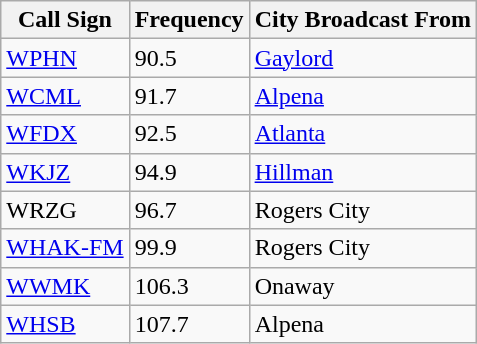<table class="wikitable" border="1">
<tr>
<th>Call Sign</th>
<th>Frequency</th>
<th>City Broadcast From</th>
</tr>
<tr>
<td><a href='#'>WPHN</a></td>
<td>90.5</td>
<td><a href='#'>Gaylord</a></td>
</tr>
<tr>
<td><a href='#'>WCML</a></td>
<td>91.7</td>
<td><a href='#'>Alpena</a></td>
</tr>
<tr>
<td><a href='#'>WFDX</a></td>
<td>92.5</td>
<td><a href='#'>Atlanta</a></td>
</tr>
<tr>
<td><a href='#'>WKJZ</a></td>
<td>94.9</td>
<td><a href='#'>Hillman</a></td>
</tr>
<tr>
<td>WRZG</td>
<td>96.7</td>
<td>Rogers City</td>
</tr>
<tr>
<td><a href='#'>WHAK-FM</a></td>
<td>99.9</td>
<td>Rogers City</td>
</tr>
<tr>
<td><a href='#'>WWMK</a></td>
<td>106.3</td>
<td>Onaway</td>
</tr>
<tr>
<td><a href='#'>WHSB</a></td>
<td>107.7</td>
<td>Alpena</td>
</tr>
</table>
